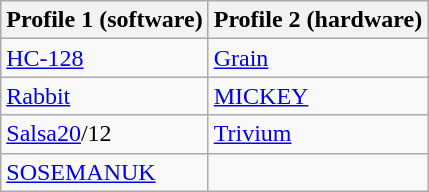<table class="wikitable">
<tr>
<th><strong>Profile 1</strong> (software)</th>
<th><strong>Profile 2</strong> (hardware)</th>
</tr>
<tr>
<td><a href='#'>HC-128</a>   </td>
<td><a href='#'>Grain</a>   </td>
</tr>
<tr>
<td><a href='#'>Rabbit</a>   </td>
<td><a href='#'>MICKEY</a>   </td>
</tr>
<tr>
<td><a href='#'>Salsa20</a>/12   </td>
<td><a href='#'>Trivium</a>   </td>
</tr>
<tr>
<td><a href='#'>SOSEMANUK</a>   </td>
<td> </td>
</tr>
</table>
